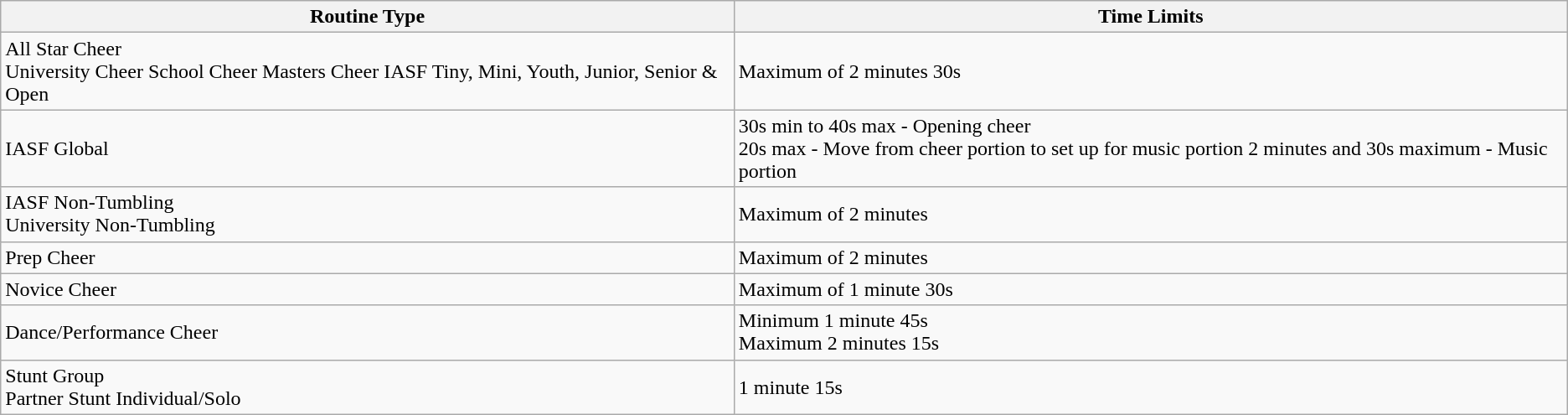<table class="wikitable">
<tr>
<th>Routine Type</th>
<th>Time Limits</th>
</tr>
<tr>
<td>All Star Cheer<br>University Cheer
School Cheer
Masters Cheer
IASF Tiny, Mini, Youth, Junior, Senior & Open</td>
<td>Maximum of 2 minutes 30s</td>
</tr>
<tr>
<td>IASF Global</td>
<td>30s min to 40s max - Opening cheer<br>20s max - Move from cheer portion to set up for music portion
2 minutes and 30s maximum - Music portion</td>
</tr>
<tr>
<td>IASF Non-Tumbling<br>University Non-Tumbling</td>
<td>Maximum of 2 minutes</td>
</tr>
<tr>
<td>Prep Cheer</td>
<td>Maximum of 2 minutes</td>
</tr>
<tr>
<td>Novice Cheer</td>
<td>Maximum of 1 minute 30s</td>
</tr>
<tr>
<td>Dance/Performance Cheer</td>
<td>Minimum 1 minute 45s<br>Maximum 2 minutes 15s</td>
</tr>
<tr>
<td>Stunt Group<br>Partner Stunt
Individual/Solo</td>
<td>1 minute 15s</td>
</tr>
</table>
